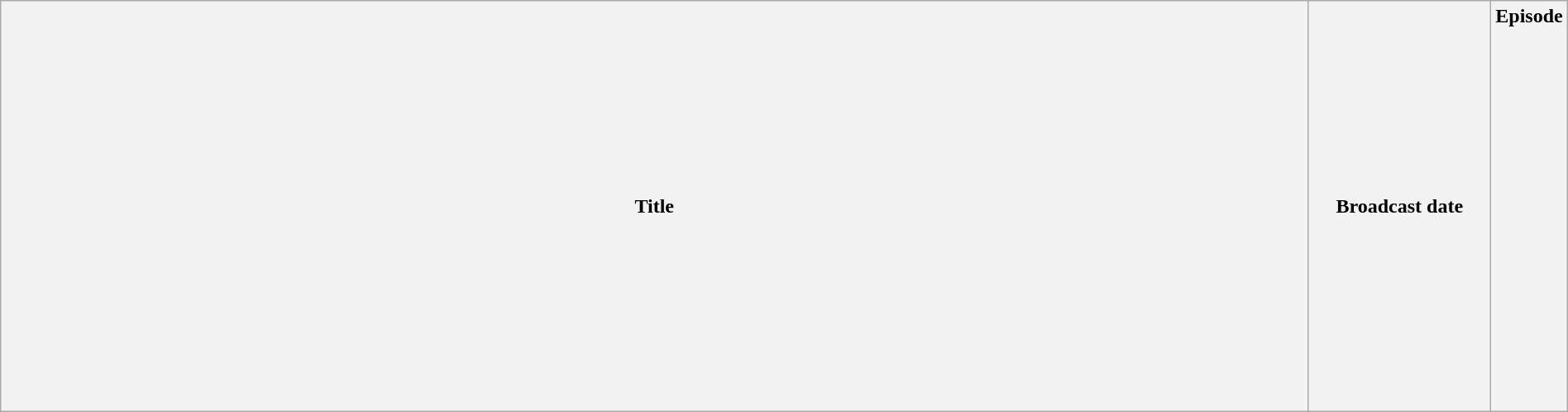<table class="wikitable plainrowheaders" style="width:100%; margin:auto;">
<tr>
<th>Title</th>
<th width="140">Broadcast date</th>
<th width="40">Episode<br><br><br><br><br><br><br><br><br><br><br><br><br><br><br><br><br><br></th>
</tr>
</table>
